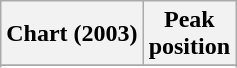<table class="wikitable sortable plainrowheaders" style="text-align:center">
<tr>
<th>Chart (2003)</th>
<th>Peak<br>position</th>
</tr>
<tr>
</tr>
<tr>
</tr>
</table>
